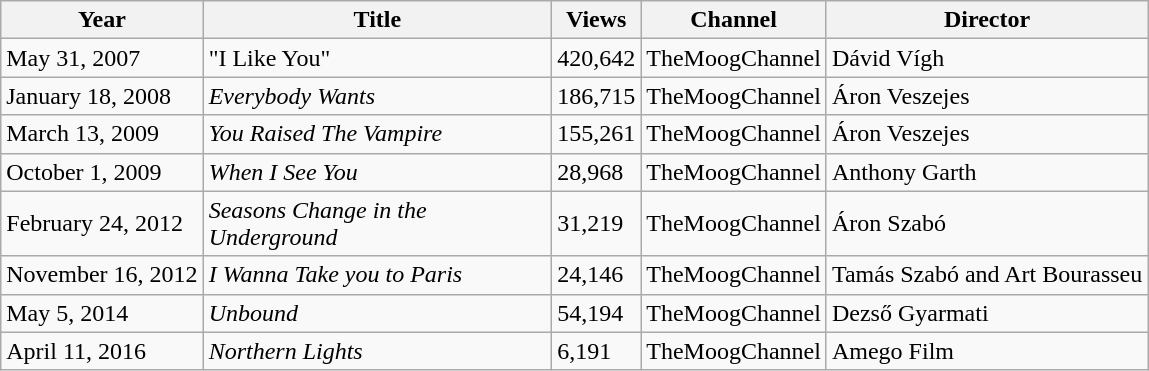<table class="wikitable">
<tr>
<th>Year</th>
<th style="width:225px;">Title</th>
<th>Views</th>
<th>Channel</th>
<th>Director</th>
</tr>
<tr>
<td>May 31, 2007</td>
<td>"I Like You"</td>
<td>420,642</td>
<td>TheMoogChannel</td>
<td>Dávid Vígh</td>
</tr>
<tr>
<td>January 18, 2008</td>
<td><em>Everybody Wants</em></td>
<td>186,715</td>
<td>TheMoogChannel</td>
<td>Áron Veszejes</td>
</tr>
<tr>
<td>March 13, 2009</td>
<td><em>You Raised The Vampire</em></td>
<td>155,261</td>
<td>TheMoogChannel</td>
<td>Áron Veszejes</td>
</tr>
<tr>
<td>October 1, 2009</td>
<td><em>When I See You</em></td>
<td>28,968</td>
<td>TheMoogChannel</td>
<td>Anthony Garth</td>
</tr>
<tr>
<td>February 24, 2012</td>
<td><em>Seasons Change in the Underground</em></td>
<td>31,219</td>
<td>TheMoogChannel</td>
<td>Áron Szabó</td>
</tr>
<tr>
<td>November 16, 2012</td>
<td><em>I Wanna Take you to Paris</em></td>
<td>24,146</td>
<td>TheMoogChannel</td>
<td>Tamás Szabó and Art Bourasseu</td>
</tr>
<tr>
<td>May 5, 2014</td>
<td><em>Unbound</em></td>
<td>54,194</td>
<td>TheMoogChannel</td>
<td>Dezső Gyarmati</td>
</tr>
<tr>
<td>April 11, 2016</td>
<td><em>Northern Lights</em></td>
<td>6,191</td>
<td>TheMoogChannel</td>
<td>Amego Film</td>
</tr>
</table>
